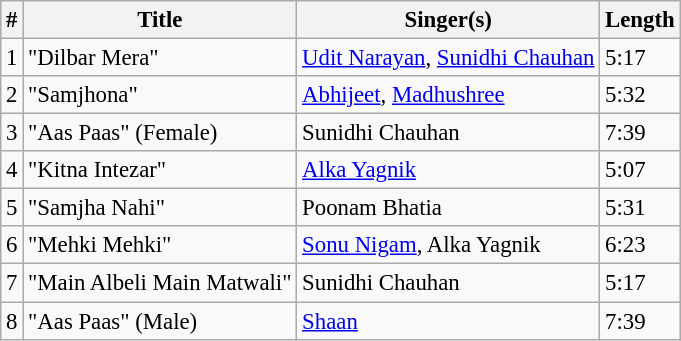<table class="wikitable" style="font-size:95%;">
<tr>
<th>#</th>
<th>Title</th>
<th>Singer(s)</th>
<th>Length</th>
</tr>
<tr>
<td>1</td>
<td>"Dilbar Mera"</td>
<td><a href='#'>Udit Narayan</a>, <a href='#'>Sunidhi Chauhan</a></td>
<td>5:17</td>
</tr>
<tr>
<td>2</td>
<td>"Samjhona"</td>
<td><a href='#'>Abhijeet</a>, <a href='#'>Madhushree</a></td>
<td>5:32</td>
</tr>
<tr>
<td>3</td>
<td>"Aas Paas" (Female)</td>
<td>Sunidhi Chauhan</td>
<td>7:39</td>
</tr>
<tr>
<td>4</td>
<td>"Kitna Intezar"</td>
<td><a href='#'>Alka Yagnik</a></td>
<td>5:07</td>
</tr>
<tr>
<td>5</td>
<td>"Samjha Nahi"</td>
<td>Poonam Bhatia</td>
<td>5:31</td>
</tr>
<tr>
<td>6</td>
<td>"Mehki Mehki"</td>
<td><a href='#'>Sonu Nigam</a>, Alka Yagnik</td>
<td>6:23</td>
</tr>
<tr>
<td>7</td>
<td>"Main Albeli Main Matwali"</td>
<td>Sunidhi Chauhan</td>
<td>5:17</td>
</tr>
<tr>
<td>8</td>
<td>"Aas Paas" (Male)</td>
<td><a href='#'>Shaan</a></td>
<td>7:39</td>
</tr>
</table>
